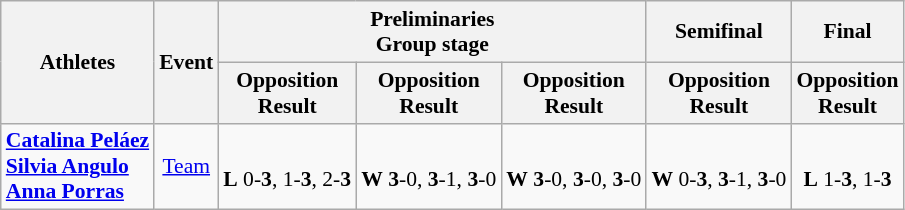<table class="wikitable" border="1" style="font-size:90%">
<tr>
<th rowspan=2>Athletes</th>
<th rowspan=2>Event</th>
<th colspan=3>Preliminaries<br>Group stage</th>
<th>Semifinal</th>
<th>Final</th>
</tr>
<tr>
<th>Opposition<br>Result</th>
<th>Opposition<br>Result</th>
<th>Opposition<br>Result</th>
<th>Opposition<br>Result</th>
<th>Opposition<br>Result</th>
</tr>
<tr>
<td><strong><a href='#'>Catalina Peláez</a><br><a href='#'>Silvia Angulo</a><br><a href='#'>Anna Porras</a></strong></td>
<td align=center><a href='#'>Team</a></td>
<td align=center><br><strong>L</strong> 0-<strong>3</strong>, 1-<strong>3</strong>, 2-<strong>3</strong></td>
<td align=center><br><strong>W</strong> <strong>3</strong>-0, <strong>3</strong>-1, <strong>3</strong>-0</td>
<td align=center><br><strong>W</strong> <strong>3</strong>-0, <strong>3</strong>-0, <strong>3</strong>-0</td>
<td align=center><br><strong>W</strong> 0-<strong>3</strong>, <strong>3</strong>-1, <strong>3</strong>-0</td>
<td align=center><br><strong>L</strong> 1-<strong>3</strong>, 1-<strong>3</strong><br></td>
</tr>
</table>
